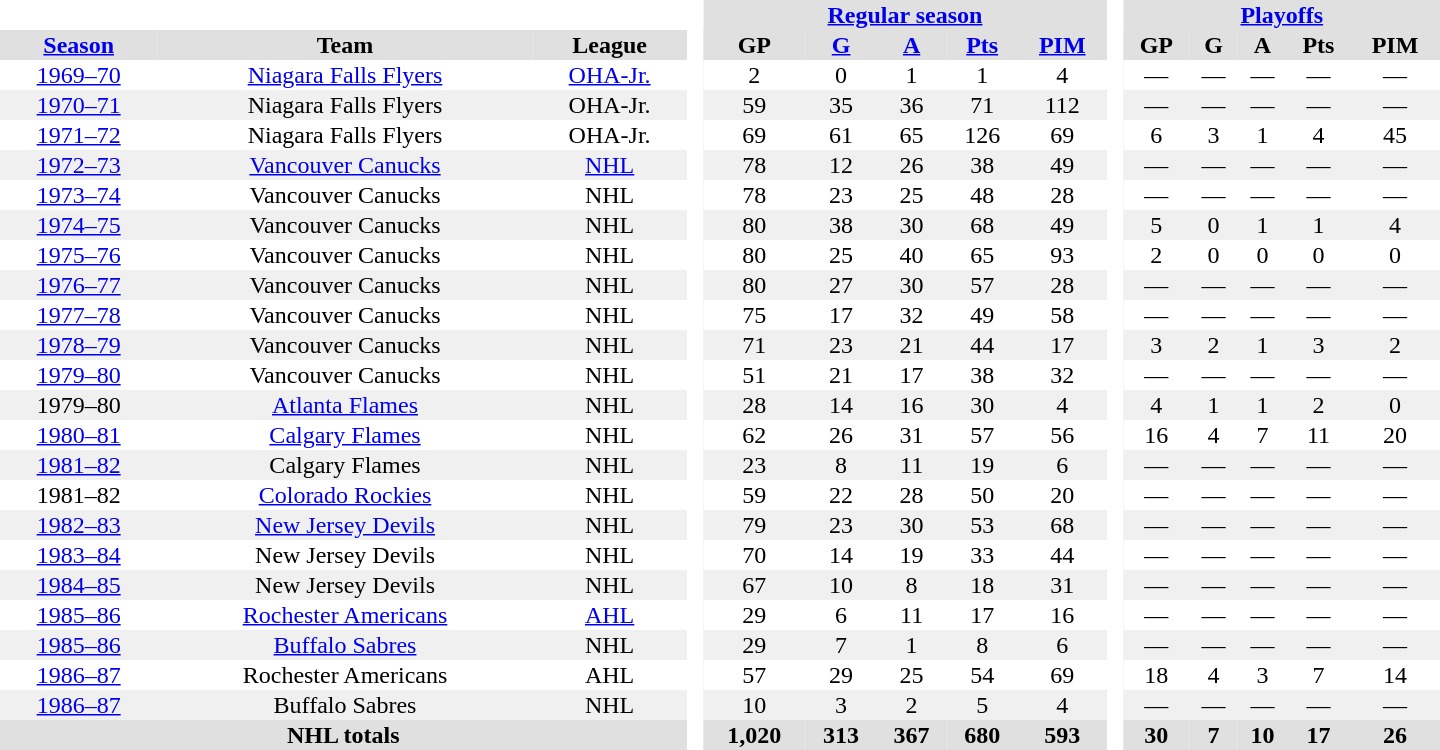<table border="0" cellpadding="1" cellspacing="0" style="text-align:center; width:60em">
<tr bgcolor="#e0e0e0">
<th colspan="3" bgcolor="#ffffff"> </th>
<th rowspan="99" bgcolor="#ffffff"> </th>
<th colspan="5"><a href='#'>Regular season</a></th>
<th rowspan="99" bgcolor="#ffffff"> </th>
<th colspan="5"><a href='#'>Playoffs</a></th>
</tr>
<tr bgcolor="#e0e0e0">
<th><a href='#'>Season</a></th>
<th>Team</th>
<th>League</th>
<th>GP</th>
<th><a href='#'>G</a></th>
<th><a href='#'>A</a></th>
<th><a href='#'>Pts</a></th>
<th><a href='#'>PIM</a></th>
<th>GP</th>
<th>G</th>
<th>A</th>
<th>Pts</th>
<th>PIM</th>
</tr>
<tr>
<td><a href='#'>1969–70</a></td>
<td><a href='#'>Niagara Falls Flyers</a></td>
<td><a href='#'>OHA-Jr.</a></td>
<td>2</td>
<td>0</td>
<td>1</td>
<td>1</td>
<td>4</td>
<td>—</td>
<td>—</td>
<td>—</td>
<td>—</td>
<td>—</td>
</tr>
<tr bgcolor="#f0f0f0">
<td><a href='#'>1970–71</a></td>
<td>Niagara Falls Flyers</td>
<td>OHA-Jr.</td>
<td>59</td>
<td>35</td>
<td>36</td>
<td>71</td>
<td>112</td>
<td>—</td>
<td>—</td>
<td>—</td>
<td>—</td>
<td>—</td>
</tr>
<tr>
<td><a href='#'>1971–72</a></td>
<td>Niagara Falls Flyers</td>
<td>OHA-Jr.</td>
<td>69</td>
<td>61</td>
<td>65</td>
<td>126</td>
<td>69</td>
<td>6</td>
<td>3</td>
<td>1</td>
<td>4</td>
<td>45</td>
</tr>
<tr bgcolor="#f0f0f0">
<td><a href='#'>1972–73</a></td>
<td><a href='#'>Vancouver Canucks</a></td>
<td><a href='#'>NHL</a></td>
<td>78</td>
<td>12</td>
<td>26</td>
<td>38</td>
<td>49</td>
<td>—</td>
<td>—</td>
<td>—</td>
<td>—</td>
<td>—</td>
</tr>
<tr>
<td><a href='#'>1973–74</a></td>
<td>Vancouver Canucks</td>
<td>NHL</td>
<td>78</td>
<td>23</td>
<td>25</td>
<td>48</td>
<td>28</td>
<td>—</td>
<td>—</td>
<td>—</td>
<td>—</td>
<td>—</td>
</tr>
<tr bgcolor="#f0f0f0">
<td><a href='#'>1974–75</a></td>
<td>Vancouver Canucks</td>
<td>NHL</td>
<td>80</td>
<td>38</td>
<td>30</td>
<td>68</td>
<td>49</td>
<td>5</td>
<td>0</td>
<td>1</td>
<td>1</td>
<td>4</td>
</tr>
<tr>
<td><a href='#'>1975–76</a></td>
<td>Vancouver Canucks</td>
<td>NHL</td>
<td>80</td>
<td>25</td>
<td>40</td>
<td>65</td>
<td>93</td>
<td>2</td>
<td>0</td>
<td>0</td>
<td>0</td>
<td>0</td>
</tr>
<tr bgcolor="#f0f0f0">
<td><a href='#'>1976–77</a></td>
<td>Vancouver Canucks</td>
<td>NHL</td>
<td>80</td>
<td>27</td>
<td>30</td>
<td>57</td>
<td>28</td>
<td>—</td>
<td>—</td>
<td>—</td>
<td>—</td>
<td>—</td>
</tr>
<tr>
<td><a href='#'>1977–78</a></td>
<td>Vancouver Canucks</td>
<td>NHL</td>
<td>75</td>
<td>17</td>
<td>32</td>
<td>49</td>
<td>58</td>
<td>—</td>
<td>—</td>
<td>—</td>
<td>—</td>
<td>—</td>
</tr>
<tr bgcolor="#f0f0f0">
<td><a href='#'>1978–79</a></td>
<td>Vancouver Canucks</td>
<td>NHL</td>
<td>71</td>
<td>23</td>
<td>21</td>
<td>44</td>
<td>17</td>
<td>3</td>
<td>2</td>
<td>1</td>
<td>3</td>
<td>2</td>
</tr>
<tr>
<td><a href='#'>1979–80</a></td>
<td>Vancouver Canucks</td>
<td>NHL</td>
<td>51</td>
<td>21</td>
<td>17</td>
<td>38</td>
<td>32</td>
<td>—</td>
<td>—</td>
<td>—</td>
<td>—</td>
<td>—</td>
</tr>
<tr bgcolor="#f0f0f0">
<td>1979–80</td>
<td><a href='#'>Atlanta Flames</a></td>
<td>NHL</td>
<td>28</td>
<td>14</td>
<td>16</td>
<td>30</td>
<td>4</td>
<td>4</td>
<td>1</td>
<td>1</td>
<td>2</td>
<td>0</td>
</tr>
<tr>
<td><a href='#'>1980–81</a></td>
<td><a href='#'>Calgary Flames</a></td>
<td>NHL</td>
<td>62</td>
<td>26</td>
<td>31</td>
<td>57</td>
<td>56</td>
<td>16</td>
<td>4</td>
<td>7</td>
<td>11</td>
<td>20</td>
</tr>
<tr bgcolor="#f0f0f0">
<td><a href='#'>1981–82</a></td>
<td>Calgary Flames</td>
<td>NHL</td>
<td>23</td>
<td>8</td>
<td>11</td>
<td>19</td>
<td>6</td>
<td>—</td>
<td>—</td>
<td>—</td>
<td>—</td>
<td>—</td>
</tr>
<tr>
<td>1981–82</td>
<td><a href='#'>Colorado Rockies</a></td>
<td>NHL</td>
<td>59</td>
<td>22</td>
<td>28</td>
<td>50</td>
<td>20</td>
<td>—</td>
<td>—</td>
<td>—</td>
<td>—</td>
<td>—</td>
</tr>
<tr bgcolor="#f0f0f0">
<td><a href='#'>1982–83</a></td>
<td><a href='#'>New Jersey Devils</a></td>
<td>NHL</td>
<td>79</td>
<td>23</td>
<td>30</td>
<td>53</td>
<td>68</td>
<td>—</td>
<td>—</td>
<td>—</td>
<td>—</td>
<td>—</td>
</tr>
<tr>
<td><a href='#'>1983–84</a></td>
<td>New Jersey Devils</td>
<td>NHL</td>
<td>70</td>
<td>14</td>
<td>19</td>
<td>33</td>
<td>44</td>
<td>—</td>
<td>—</td>
<td>—</td>
<td>—</td>
<td>—</td>
</tr>
<tr bgcolor="#f0f0f0">
<td><a href='#'>1984–85</a></td>
<td>New Jersey Devils</td>
<td>NHL</td>
<td>67</td>
<td>10</td>
<td>8</td>
<td>18</td>
<td>31</td>
<td>—</td>
<td>—</td>
<td>—</td>
<td>—</td>
<td>—</td>
</tr>
<tr>
<td><a href='#'>1985–86</a></td>
<td><a href='#'>Rochester Americans</a></td>
<td><a href='#'>AHL</a></td>
<td>29</td>
<td>6</td>
<td>11</td>
<td>17</td>
<td>16</td>
<td>—</td>
<td>—</td>
<td>—</td>
<td>—</td>
<td>—</td>
</tr>
<tr bgcolor="#f0f0f0">
<td><a href='#'>1985–86</a></td>
<td><a href='#'>Buffalo Sabres</a></td>
<td>NHL</td>
<td>29</td>
<td>7</td>
<td>1</td>
<td>8</td>
<td>6</td>
<td>—</td>
<td>—</td>
<td>—</td>
<td>—</td>
<td>—</td>
</tr>
<tr>
<td><a href='#'>1986–87</a></td>
<td>Rochester Americans</td>
<td>AHL</td>
<td>57</td>
<td>29</td>
<td>25</td>
<td>54</td>
<td>69</td>
<td>18</td>
<td>4</td>
<td>3</td>
<td>7</td>
<td>14</td>
</tr>
<tr bgcolor="#f0f0f0">
<td><a href='#'>1986–87</a></td>
<td>Buffalo Sabres</td>
<td>NHL</td>
<td>10</td>
<td>3</td>
<td>2</td>
<td>5</td>
<td>4</td>
<td>—</td>
<td>—</td>
<td>—</td>
<td>—</td>
<td>—</td>
</tr>
<tr bgcolor="#e0e0e0">
<th colspan="3">NHL totals</th>
<th>1,020</th>
<th>313</th>
<th>367</th>
<th>680</th>
<th>593</th>
<th>30</th>
<th>7</th>
<th>10</th>
<th>17</th>
<th>26</th>
</tr>
</table>
